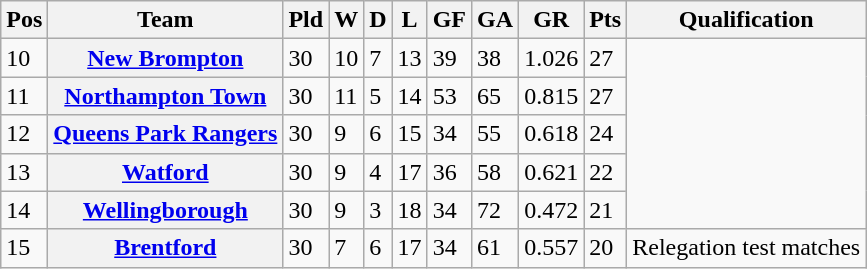<table class="wikitable sortable">
<tr>
<th><abbr>Pos</abbr></th>
<th align="left">Team</th>
<th><abbr>Pld</abbr></th>
<th><abbr>W</abbr></th>
<th><abbr>D</abbr></th>
<th><abbr>L</abbr></th>
<th><abbr>GF</abbr></th>
<th><abbr>GA</abbr></th>
<th><abbr>GR</abbr></th>
<th><abbr>Pts</abbr></th>
<th>Qualification</th>
</tr>
<tr>
<td>10</td>
<th align="left"><a href='#'>New Brompton</a></th>
<td>30</td>
<td>10</td>
<td>7</td>
<td>13</td>
<td>39</td>
<td>38</td>
<td>1.026</td>
<td>27</td>
<td rowspan="5"></td>
</tr>
<tr>
<td>11</td>
<th align="left"><a href='#'>Northampton Town</a></th>
<td>30</td>
<td>11</td>
<td>5</td>
<td>14</td>
<td>53</td>
<td>65</td>
<td>0.815</td>
<td>27</td>
</tr>
<tr>
<td>12</td>
<th align="left"><a href='#'>Queens Park Rangers</a></th>
<td>30</td>
<td>9</td>
<td>6</td>
<td>15</td>
<td>34</td>
<td>55</td>
<td>0.618</td>
<td>24</td>
</tr>
<tr>
<td>13</td>
<th align="left"><a href='#'>Watford</a></th>
<td>30</td>
<td>9</td>
<td>4</td>
<td>17</td>
<td>36</td>
<td>58</td>
<td>0.621</td>
<td>22</td>
</tr>
<tr>
<td>14</td>
<th align="left"><a href='#'>Wellingborough</a></th>
<td>30</td>
<td>9</td>
<td>3</td>
<td>18</td>
<td>34</td>
<td>72</td>
<td>0.472</td>
<td>21</td>
</tr>
<tr>
<td>15</td>
<th align="left"><a href='#'>Brentford</a></th>
<td>30</td>
<td>7</td>
<td>6</td>
<td>17</td>
<td>34</td>
<td>61</td>
<td>0.557</td>
<td>20</td>
<td>Relegation test matches</td>
</tr>
</table>
